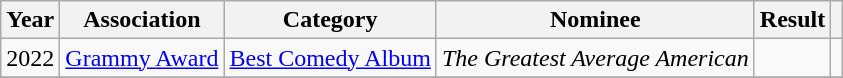<table class="wikitable unsortable">
<tr>
<th>Year</th>
<th>Association</th>
<th>Category</th>
<th>Nominee</th>
<th>Result</th>
<th class=unsortable></th>
</tr>
<tr>
<td>2022</td>
<td><a href='#'>Grammy Award</a></td>
<td><a href='#'>Best Comedy Album</a></td>
<td><em>The Greatest Average American</em></td>
<td></td>
<td></td>
</tr>
<tr>
</tr>
</table>
